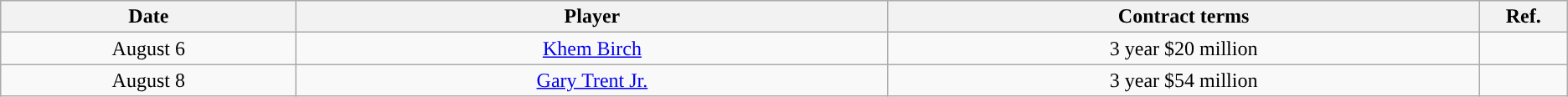<table class="wikitable sortable sortable" style="text-align: center">
<tr>
<th width="5%">Date</th>
<th width="10%">Player</th>
<th width="10%">Contract terms</th>
<th class="unsortable" width="1%">Ref.</th>
</tr>
<tr>
<td>August 6</td>
<td><a href='#'>Khem Birch</a></td>
<td>3 year $20 million</td>
<td></td>
</tr>
<tr>
<td>August 8</td>
<td><a href='#'>Gary Trent Jr.</a></td>
<td>3 year $54 million</td>
<td></td>
</tr>
</table>
